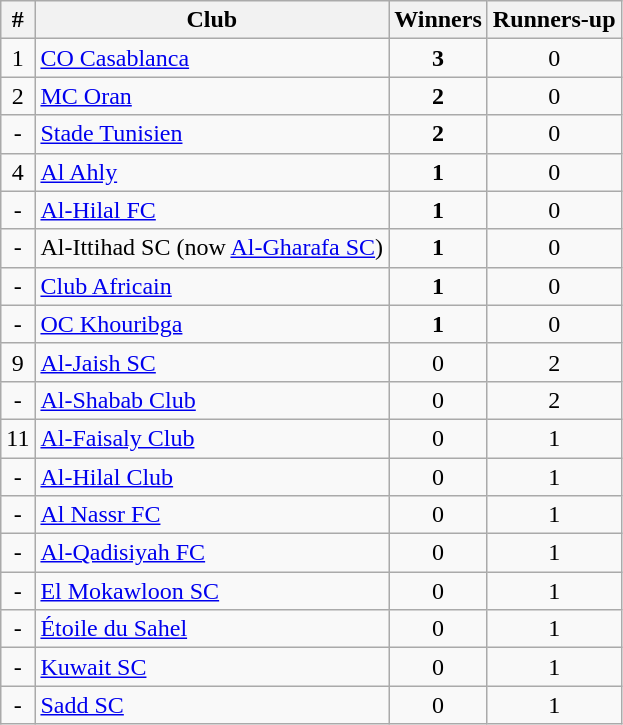<table class="wikitable sortable">
<tr>
<th>#</th>
<th>Club</th>
<th>Winners</th>
<th>Runners-up</th>
</tr>
<tr>
<td align=center>1</td>
<td> <a href='#'>CO Casablanca</a></td>
<td align=center><strong>3</strong></td>
<td align=center>0</td>
</tr>
<tr>
<td align=center>2</td>
<td> <a href='#'>MC Oran</a></td>
<td align=center><strong>2</strong></td>
<td align=center>0</td>
</tr>
<tr>
<td align=center>-</td>
<td> <a href='#'>Stade Tunisien</a></td>
<td align=center><strong>2</strong></td>
<td align=center>0</td>
</tr>
<tr>
<td align=center>4</td>
<td> <a href='#'>Al Ahly</a></td>
<td align=center><strong>1</strong></td>
<td align=center>0</td>
</tr>
<tr>
<td align=center>-</td>
<td> <a href='#'>Al-Hilal FC</a></td>
<td align=center><strong>1</strong></td>
<td align=center>0</td>
</tr>
<tr>
<td align=center>-</td>
<td> Al-Ittihad SC (now <a href='#'>Al-Gharafa SC</a>)</td>
<td align=center><strong>1</strong></td>
<td align=center>0</td>
</tr>
<tr>
<td align=center>-</td>
<td> <a href='#'>Club Africain</a></td>
<td align=center><strong>1</strong></td>
<td align=center>0</td>
</tr>
<tr>
<td align=center>-</td>
<td> <a href='#'>OC Khouribga</a></td>
<td align=center><strong>1</strong></td>
<td align=center>0</td>
</tr>
<tr>
<td align=center>9</td>
<td> <a href='#'>Al-Jaish SC</a></td>
<td align=center>0</td>
<td align=center>2</td>
</tr>
<tr>
<td align=center>-</td>
<td> <a href='#'>Al-Shabab Club</a></td>
<td align=center>0</td>
<td align=center>2</td>
</tr>
<tr>
<td align=center>11</td>
<td> <a href='#'>Al-Faisaly Club</a></td>
<td align=center>0</td>
<td align=center>1</td>
</tr>
<tr>
<td align=center>-</td>
<td> <a href='#'>Al-Hilal Club</a></td>
<td align=center>0</td>
<td align=center>1</td>
</tr>
<tr>
<td align=center>-</td>
<td> <a href='#'>Al Nassr FC</a></td>
<td align=center>0</td>
<td align=center>1</td>
</tr>
<tr>
<td align=center>-</td>
<td> <a href='#'>Al-Qadisiyah FC</a></td>
<td align=center>0</td>
<td align=center>1</td>
</tr>
<tr>
<td align=center>-</td>
<td> <a href='#'>El Mokawloon SC</a></td>
<td align=center>0</td>
<td align=center>1</td>
</tr>
<tr>
<td align=center>-</td>
<td> <a href='#'>Étoile du Sahel</a></td>
<td align=center>0</td>
<td align=center>1</td>
</tr>
<tr>
<td align=center>-</td>
<td> <a href='#'>Kuwait SC</a></td>
<td align=center>0</td>
<td align=center>1</td>
</tr>
<tr>
<td align=center>-</td>
<td> <a href='#'>Sadd SC</a></td>
<td align=center>0</td>
<td align=center>1</td>
</tr>
</table>
